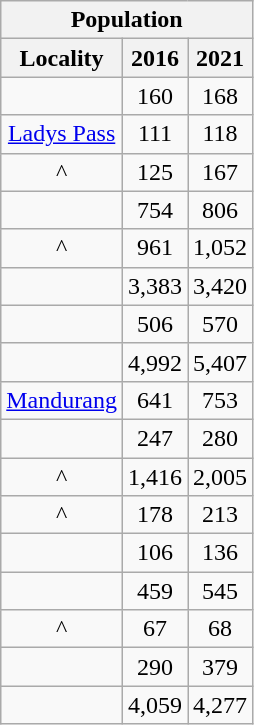<table class="wikitable" style="text-align:center;">
<tr>
<th colspan="3" style="text-align:center; font-weight:bold">Population</th>
</tr>
<tr>
<th style="text-align:center; background:  font-weight:bold">Locality</th>
<th style="text-align:center; background:  font-weight:bold"><strong>2016</strong></th>
<th style="text-align:center; background:  font-weight:bold"><strong>2021</strong></th>
</tr>
<tr>
<td></td>
<td>160</td>
<td>168</td>
</tr>
<tr>
<td><a href='#'>Ladys Pass</a></td>
<td>111</td>
<td>118</td>
</tr>
<tr>
<td>^</td>
<td>125</td>
<td>167</td>
</tr>
<tr>
<td></td>
<td>754</td>
<td>806</td>
</tr>
<tr>
<td>^</td>
<td>961</td>
<td>1,052</td>
</tr>
<tr>
<td></td>
<td>3,383</td>
<td>3,420</td>
</tr>
<tr>
<td></td>
<td>506</td>
<td>570</td>
</tr>
<tr>
<td></td>
<td>4,992</td>
<td>5,407</td>
</tr>
<tr>
<td><a href='#'>Mandurang</a></td>
<td>641</td>
<td>753</td>
</tr>
<tr>
<td></td>
<td>247</td>
<td>280</td>
</tr>
<tr>
<td>^</td>
<td>1,416</td>
<td>2,005</td>
</tr>
<tr>
<td>^</td>
<td>178</td>
<td>213</td>
</tr>
<tr>
<td></td>
<td>106</td>
<td>136</td>
</tr>
<tr>
<td></td>
<td>459</td>
<td>545</td>
</tr>
<tr>
<td>^</td>
<td>67</td>
<td>68</td>
</tr>
<tr>
<td></td>
<td>290</td>
<td>379</td>
</tr>
<tr>
<td></td>
<td>4,059</td>
<td>4,277</td>
</tr>
</table>
